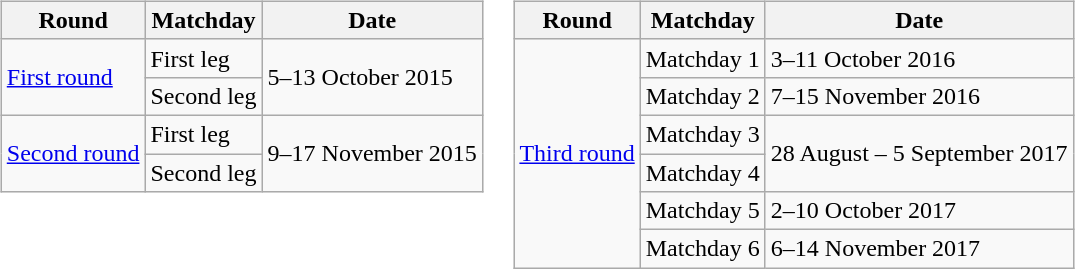<table>
<tr>
<td valign=top><br><table class="wikitable">
<tr>
<th>Round</th>
<th>Matchday</th>
<th>Date</th>
</tr>
<tr>
<td rowspan=2><a href='#'>First round</a></td>
<td>First leg</td>
<td rowspan=2>5–13 October 2015</td>
</tr>
<tr>
<td>Second leg</td>
</tr>
<tr>
<td rowspan=2><a href='#'>Second round</a></td>
<td>First leg</td>
<td rowspan=2>9–17 November 2015</td>
</tr>
<tr>
<td>Second leg</td>
</tr>
</table>
</td>
<td valign=top><br><table class="wikitable">
<tr>
<th>Round</th>
<th>Matchday</th>
<th>Date</th>
</tr>
<tr>
<td rowspan=6><a href='#'>Third round</a></td>
<td>Matchday 1</td>
<td>3–11 October 2016</td>
</tr>
<tr>
<td>Matchday 2</td>
<td>7–15 November 2016</td>
</tr>
<tr>
<td>Matchday 3</td>
<td rowspan=2>28 August – 5 September 2017</td>
</tr>
<tr>
<td>Matchday 4</td>
</tr>
<tr>
<td>Matchday 5</td>
<td>2–10 October 2017</td>
</tr>
<tr>
<td>Matchday 6</td>
<td>6–14 November 2017</td>
</tr>
</table>
</td>
</tr>
</table>
